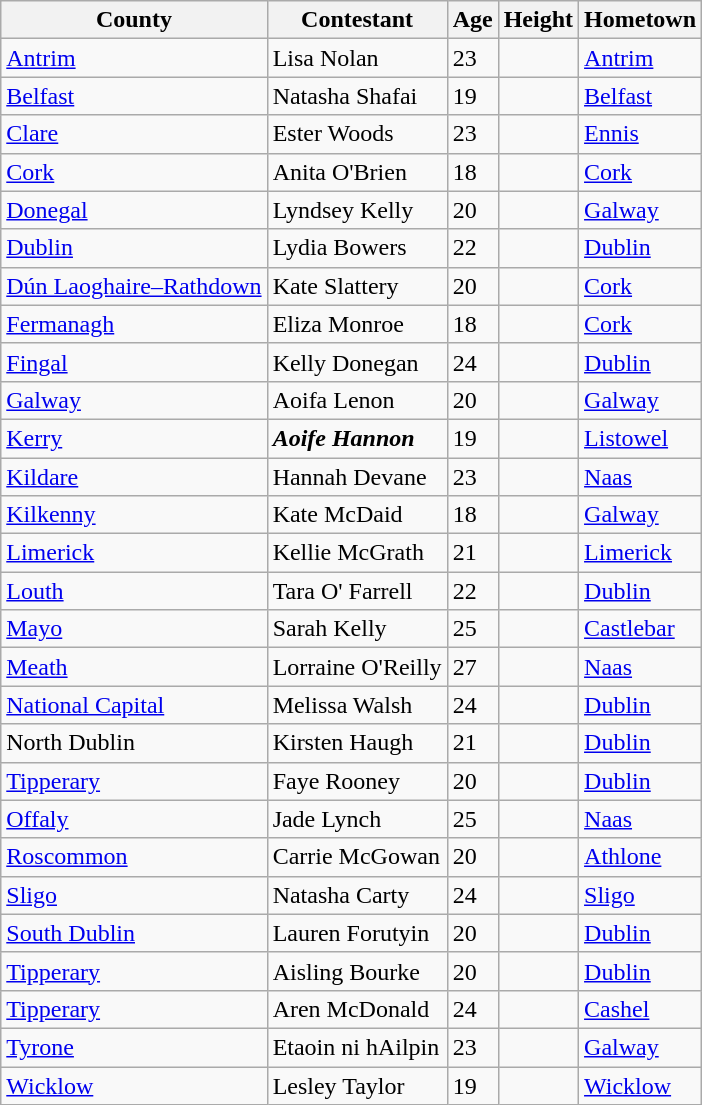<table class="sortable wikitable">
<tr>
<th>County</th>
<th>Contestant</th>
<th>Age</th>
<th>Height</th>
<th>Hometown</th>
</tr>
<tr>
<td><a href='#'>Antrim</a></td>
<td>Lisa Nolan</td>
<td>23</td>
<td></td>
<td><a href='#'>Antrim</a></td>
</tr>
<tr>
<td><a href='#'>Belfast</a></td>
<td>Natasha Shafai</td>
<td>19</td>
<td></td>
<td><a href='#'>Belfast</a></td>
</tr>
<tr>
<td><a href='#'>Clare</a></td>
<td>Ester Woods</td>
<td>23</td>
<td></td>
<td><a href='#'>Ennis</a></td>
</tr>
<tr>
<td><a href='#'>Cork</a></td>
<td>Anita O'Brien</td>
<td>18</td>
<td></td>
<td><a href='#'>Cork</a></td>
</tr>
<tr>
<td><a href='#'>Donegal</a></td>
<td>Lyndsey Kelly</td>
<td>20</td>
<td></td>
<td><a href='#'>Galway</a></td>
</tr>
<tr>
<td><a href='#'>Dublin</a></td>
<td>Lydia Bowers</td>
<td>22</td>
<td></td>
<td><a href='#'>Dublin</a></td>
</tr>
<tr>
<td><a href='#'>Dún Laoghaire–Rathdown</a></td>
<td>Kate Slattery</td>
<td>20</td>
<td></td>
<td><a href='#'>Cork</a></td>
</tr>
<tr>
<td><a href='#'>Fermanagh</a></td>
<td>Eliza Monroe</td>
<td>18</td>
<td></td>
<td><a href='#'>Cork</a></td>
</tr>
<tr>
<td><a href='#'>Fingal</a></td>
<td>Kelly Donegan</td>
<td>24</td>
<td></td>
<td><a href='#'>Dublin</a></td>
</tr>
<tr>
<td><a href='#'>Galway</a></td>
<td>Aoifa Lenon</td>
<td>20</td>
<td></td>
<td><a href='#'>Galway</a></td>
</tr>
<tr>
<td><a href='#'>Kerry</a></td>
<td><strong><em>Aoife Hannon</em></strong></td>
<td>19</td>
<td></td>
<td><a href='#'>Listowel</a></td>
</tr>
<tr>
<td><a href='#'>Kildare</a></td>
<td>Hannah Devane</td>
<td>23</td>
<td></td>
<td><a href='#'>Naas</a></td>
</tr>
<tr>
<td><a href='#'>Kilkenny</a></td>
<td>Kate McDaid</td>
<td>18</td>
<td></td>
<td><a href='#'>Galway</a></td>
</tr>
<tr>
<td><a href='#'>Limerick</a></td>
<td>Kellie McGrath</td>
<td>21</td>
<td></td>
<td><a href='#'>Limerick</a></td>
</tr>
<tr>
<td><a href='#'>Louth</a></td>
<td>Tara O' Farrell</td>
<td>22</td>
<td></td>
<td><a href='#'>Dublin</a></td>
</tr>
<tr>
<td><a href='#'>Mayo</a></td>
<td>Sarah Kelly</td>
<td>25</td>
<td></td>
<td><a href='#'>Castlebar</a></td>
</tr>
<tr>
<td><a href='#'>Meath</a></td>
<td>Lorraine O'Reilly</td>
<td>27</td>
<td></td>
<td><a href='#'>Naas</a></td>
</tr>
<tr>
<td><a href='#'>National Capital</a></td>
<td>Melissa Walsh</td>
<td>24</td>
<td></td>
<td><a href='#'>Dublin</a></td>
</tr>
<tr>
<td>North Dublin</td>
<td>Kirsten Haugh</td>
<td>21</td>
<td></td>
<td><a href='#'>Dublin</a></td>
</tr>
<tr>
<td><a href='#'>Tipperary</a></td>
<td>Faye Rooney</td>
<td>20</td>
<td></td>
<td><a href='#'>Dublin</a></td>
</tr>
<tr>
<td><a href='#'>Offaly</a></td>
<td>Jade Lynch</td>
<td>25</td>
<td></td>
<td><a href='#'>Naas</a></td>
</tr>
<tr>
<td><a href='#'>Roscommon</a></td>
<td>Carrie McGowan</td>
<td>20</td>
<td></td>
<td><a href='#'>Athlone</a></td>
</tr>
<tr>
<td><a href='#'>Sligo</a></td>
<td>Natasha Carty</td>
<td>24</td>
<td></td>
<td><a href='#'>Sligo</a></td>
</tr>
<tr>
<td><a href='#'>South Dublin</a></td>
<td>Lauren Forutyin</td>
<td>20</td>
<td></td>
<td><a href='#'>Dublin</a></td>
</tr>
<tr>
<td><a href='#'>Tipperary</a></td>
<td>Aisling Bourke</td>
<td>20</td>
<td></td>
<td><a href='#'>Dublin</a></td>
</tr>
<tr>
<td><a href='#'>Tipperary</a></td>
<td>Aren McDonald</td>
<td>24</td>
<td></td>
<td><a href='#'>Cashel</a></td>
</tr>
<tr>
<td><a href='#'>Tyrone</a></td>
<td>Etaoin ni hAilpin</td>
<td>23</td>
<td></td>
<td><a href='#'>Galway</a></td>
</tr>
<tr>
<td><a href='#'>Wicklow</a></td>
<td>Lesley Taylor</td>
<td>19</td>
<td></td>
<td><a href='#'>Wicklow</a></td>
</tr>
</table>
